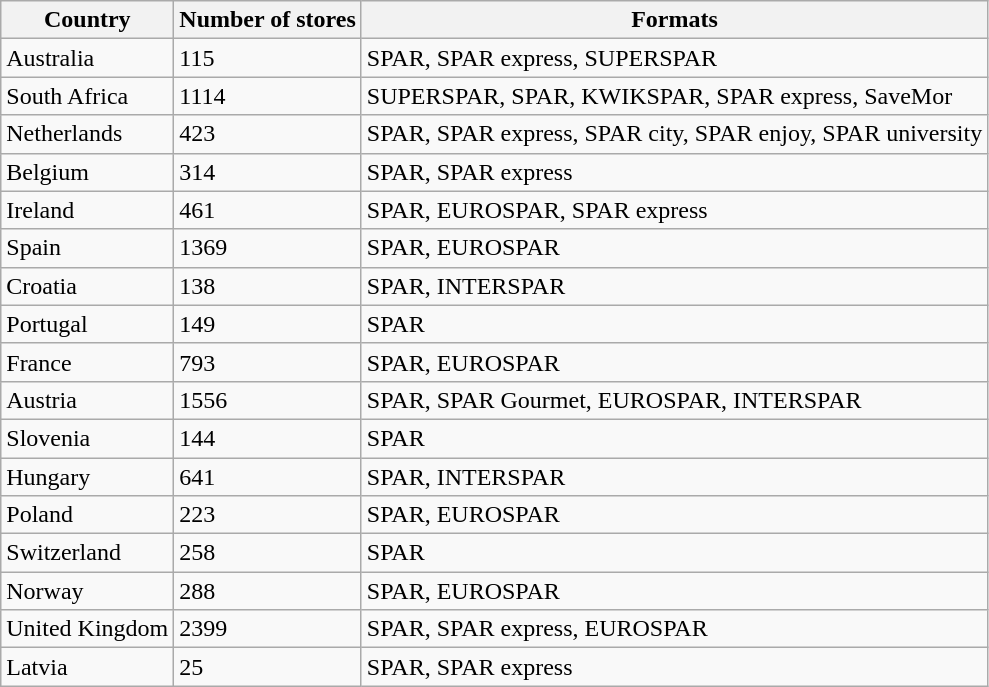<table class="wikitable">
<tr>
<th>Country</th>
<th>Number of stores</th>
<th>Formats</th>
</tr>
<tr>
<td>Australia</td>
<td>115</td>
<td>SPAR, SPAR express, SUPERSPAR</td>
</tr>
<tr>
<td>South Africa</td>
<td>1114</td>
<td>SUPERSPAR, SPAR, KWIKSPAR, SPAR express, SaveMor</td>
</tr>
<tr>
<td>Netherlands</td>
<td>423</td>
<td>SPAR, SPAR express, SPAR city, SPAR enjoy, SPAR university</td>
</tr>
<tr>
<td>Belgium</td>
<td>314</td>
<td>SPAR, SPAR express</td>
</tr>
<tr>
<td>Ireland</td>
<td>461</td>
<td>SPAR, EUROSPAR, SPAR express</td>
</tr>
<tr>
<td>Spain</td>
<td>1369</td>
<td>SPAR, EUROSPAR</td>
</tr>
<tr>
<td>Croatia</td>
<td>138</td>
<td>SPAR, INTERSPAR</td>
</tr>
<tr>
<td>Portugal</td>
<td>149</td>
<td>SPAR</td>
</tr>
<tr>
<td>France</td>
<td>793</td>
<td>SPAR, EUROSPAR</td>
</tr>
<tr>
<td>Austria</td>
<td>1556</td>
<td>SPAR, SPAR Gourmet, EUROSPAR, INTERSPAR</td>
</tr>
<tr>
<td>Slovenia</td>
<td>144</td>
<td>SPAR</td>
</tr>
<tr>
<td>Hungary</td>
<td>641</td>
<td>SPAR, INTERSPAR</td>
</tr>
<tr>
<td>Poland</td>
<td>223</td>
<td>SPAR, EUROSPAR</td>
</tr>
<tr>
<td>Switzerland</td>
<td>258</td>
<td>SPAR</td>
</tr>
<tr>
<td>Norway</td>
<td>288</td>
<td>SPAR, EUROSPAR</td>
</tr>
<tr>
<td>United Kingdom</td>
<td>2399</td>
<td>SPAR, SPAR express, EUROSPAR</td>
</tr>
<tr>
<td>Latvia</td>
<td>25</td>
<td>SPAR, SPAR express</td>
</tr>
</table>
